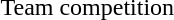<table>
<tr align="center">
<td>Team competition</td>
<td></td>
<td></td>
<td></td>
</tr>
</table>
